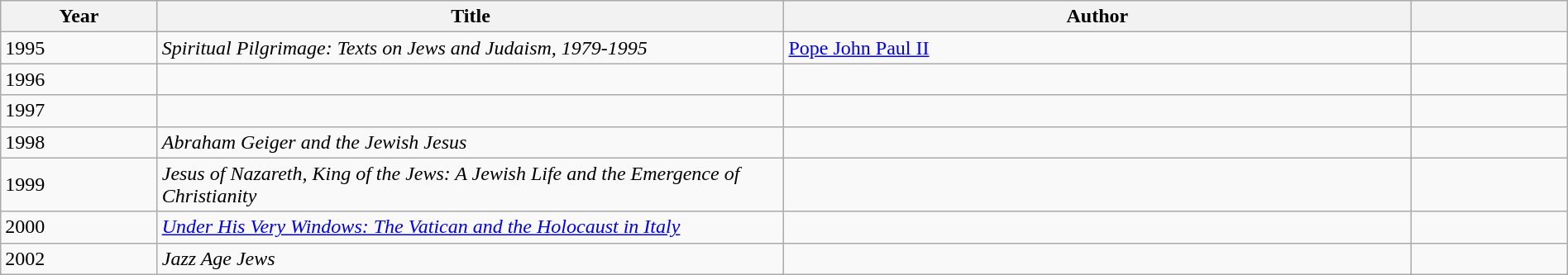<table class="wikitable sortable" style="width:100%">
<tr>
<th scope="col" style="width:10%">Year</th>
<th scope="col" style="width:40%">Title</th>
<th scope="col" style="width:40%">Author</th>
<th scope="col" style="width:10%"></th>
</tr>
<tr>
<td>1995</td>
<td><em>Spiritual Pilgrimage: Texts on Jews and Judaism, 1979-1995</em></td>
<td><a href='#'>Pope John Paul II</a></td>
<td></td>
</tr>
<tr>
<td>1996</td>
<td><em></em></td>
<td></td>
<td></td>
</tr>
<tr>
<td>1997</td>
<td><em></em></td>
<td></td>
<td></td>
</tr>
<tr>
<td>1998</td>
<td><em>Abraham Geiger and the Jewish Jesus</em></td>
<td></td>
<td></td>
</tr>
<tr>
<td>1999</td>
<td><em>Jesus of Nazareth, King of the Jews: A Jewish Life and the Emergence of Christianity</em></td>
<td></td>
<td></td>
</tr>
<tr>
<td>2000</td>
<td><em><a href='#'>Under His Very Windows: The Vatican and the Holocaust in Italy</a></em></td>
<td></td>
<td></td>
</tr>
<tr>
<td>2002</td>
<td><em>Jazz Age Jews</em></td>
<td></td>
<td></td>
</tr>
</table>
